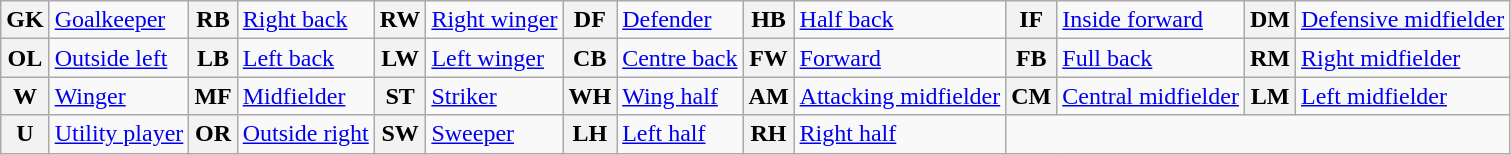<table class="wikitable">
<tr>
<th>GK</th>
<td><a href='#'>Goalkeeper</a></td>
<th>RB</th>
<td><a href='#'>Right back</a></td>
<th>RW</th>
<td><a href='#'>Right winger</a></td>
<th>DF</th>
<td><a href='#'>Defender</a></td>
<th>HB</th>
<td><a href='#'>Half back</a></td>
<th>IF</th>
<td><a href='#'>Inside forward</a></td>
<th>DM</th>
<td><a href='#'>Defensive midfielder</a></td>
</tr>
<tr>
<th>OL</th>
<td><a href='#'>Outside left</a></td>
<th>LB</th>
<td><a href='#'>Left back</a></td>
<th>LW</th>
<td><a href='#'>Left winger</a></td>
<th>CB</th>
<td><a href='#'>Centre back</a></td>
<th>FW</th>
<td><a href='#'>Forward</a></td>
<th>FB</th>
<td><a href='#'>Full back</a></td>
<th>RM</th>
<td><a href='#'>Right midfielder</a></td>
</tr>
<tr>
<th>W</th>
<td><a href='#'>Winger</a></td>
<th>MF</th>
<td><a href='#'>Midfielder</a></td>
<th>ST</th>
<td><a href='#'>Striker</a></td>
<th>WH</th>
<td><a href='#'>Wing half</a></td>
<th>AM</th>
<td><a href='#'>Attacking midfielder</a></td>
<th>CM</th>
<td><a href='#'>Central midfielder</a></td>
<th>LM</th>
<td><a href='#'>Left midfielder</a></td>
</tr>
<tr>
<th>U</th>
<td><a href='#'>Utility player</a></td>
<th>OR</th>
<td><a href='#'>Outside right</a></td>
<th>SW</th>
<td><a href='#'>Sweeper</a></td>
<th>LH</th>
<td><a href='#'>Left half</a></td>
<th>RH</th>
<td><a href='#'>Right half</a></td>
</tr>
</table>
